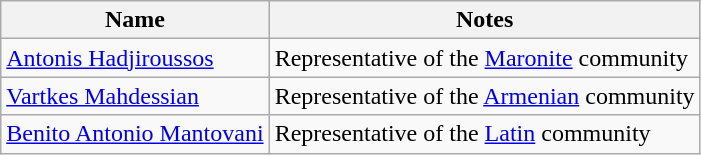<table class="sortable wikitable">
<tr>
<th>Name</th>
<th>Notes</th>
</tr>
<tr>
<td><a href='#'>Antonis Hadjiroussos</a></td>
<td>Representative of the <a href='#'>Maronite</a> community</td>
</tr>
<tr>
<td><a href='#'>Vartkes Mahdessian</a></td>
<td>Representative of the <a href='#'>Armenian</a> community</td>
</tr>
<tr>
<td><a href='#'>Benito Antonio Mantovani</a></td>
<td>Representative of the <a href='#'>Latin</a> community</td>
</tr>
</table>
